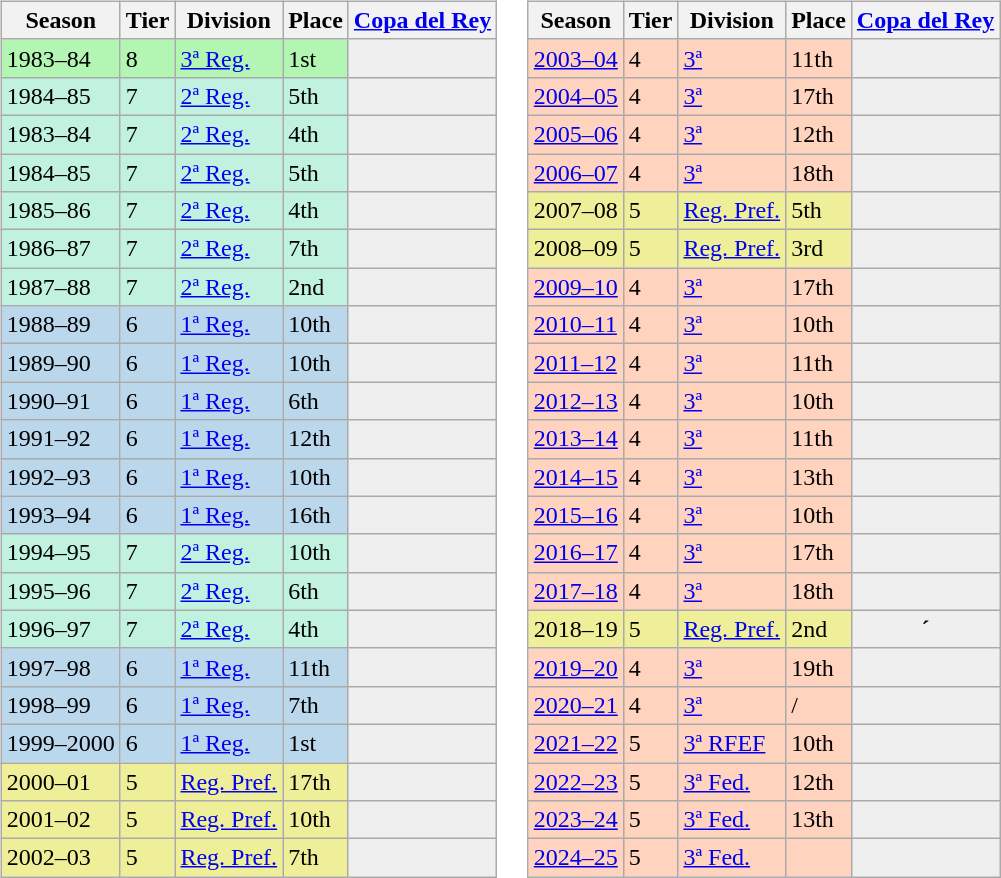<table>
<tr>
<td valign="top" width=0%><br><table class="wikitable">
<tr style="background:#f0f6fa;">
<th>Season</th>
<th>Tier</th>
<th>Division</th>
<th>Place</th>
<th><a href='#'>Copa del Rey</a></th>
</tr>
<tr>
<td style="background:#B3F5B3;">1983–84</td>
<td style="background:#B3F5B3;">8</td>
<td style="background:#B3F5B3;"><a href='#'>3ª Reg.</a></td>
<td style="background:#B3F5B3;">1st</td>
<th style="background:#efefef;"></th>
</tr>
<tr>
<td style="background:#C0F2DF;">1984–85</td>
<td style="background:#C0F2DF;">7</td>
<td style="background:#C0F2DF;"><a href='#'>2ª Reg.</a></td>
<td style="background:#C0F2DF;">5th</td>
<th style="background:#efefef;"></th>
</tr>
<tr>
<td style="background:#C0F2DF;">1983–84</td>
<td style="background:#C0F2DF;">7</td>
<td style="background:#C0F2DF;"><a href='#'>2ª Reg.</a></td>
<td style="background:#C0F2DF;">4th</td>
<th style="background:#efefef;"></th>
</tr>
<tr>
<td style="background:#C0F2DF;">1984–85</td>
<td style="background:#C0F2DF;">7</td>
<td style="background:#C0F2DF;"><a href='#'>2ª Reg.</a></td>
<td style="background:#C0F2DF;">5th</td>
<th style="background:#efefef;"></th>
</tr>
<tr>
<td style="background:#C0F2DF;">1985–86</td>
<td style="background:#C0F2DF;">7</td>
<td style="background:#C0F2DF;"><a href='#'>2ª Reg.</a></td>
<td style="background:#C0F2DF;">4th</td>
<th style="background:#efefef;"></th>
</tr>
<tr>
<td style="background:#C0F2DF;">1986–87</td>
<td style="background:#C0F2DF;">7</td>
<td style="background:#C0F2DF;"><a href='#'>2ª Reg.</a></td>
<td style="background:#C0F2DF;">7th</td>
<th style="background:#efefef;"></th>
</tr>
<tr>
<td style="background:#C0F2DF;">1987–88</td>
<td style="background:#C0F2DF;">7</td>
<td style="background:#C0F2DF;"><a href='#'>2ª Reg.</a></td>
<td style="background:#C0F2DF;">2nd</td>
<th style="background:#efefef;"></th>
</tr>
<tr>
<td style="background:#BBD7EC;">1988–89</td>
<td style="background:#BBD7EC;">6</td>
<td style="background:#BBD7EC;"><a href='#'>1ª Reg.</a></td>
<td style="background:#BBD7EC;">10th</td>
<th style="background:#efefef;"></th>
</tr>
<tr>
<td style="background:#BBD7EC;">1989–90</td>
<td style="background:#BBD7EC;">6</td>
<td style="background:#BBD7EC;"><a href='#'>1ª Reg.</a></td>
<td style="background:#BBD7EC;">10th</td>
<th style="background:#efefef;"></th>
</tr>
<tr>
<td style="background:#BBD7EC;">1990–91</td>
<td style="background:#BBD7EC;">6</td>
<td style="background:#BBD7EC;"><a href='#'>1ª Reg.</a></td>
<td style="background:#BBD7EC;">6th</td>
<th style="background:#efefef;"></th>
</tr>
<tr>
<td style="background:#BBD7EC;">1991–92</td>
<td style="background:#BBD7EC;">6</td>
<td style="background:#BBD7EC;"><a href='#'>1ª Reg.</a></td>
<td style="background:#BBD7EC;">12th</td>
<th style="background:#efefef;"></th>
</tr>
<tr>
<td style="background:#BBD7EC;">1992–93</td>
<td style="background:#BBD7EC;">6</td>
<td style="background:#BBD7EC;"><a href='#'>1ª Reg.</a></td>
<td style="background:#BBD7EC;">10th</td>
<th style="background:#efefef;"></th>
</tr>
<tr>
<td style="background:#BBD7EC;">1993–94</td>
<td style="background:#BBD7EC;">6</td>
<td style="background:#BBD7EC;"><a href='#'>1ª Reg.</a></td>
<td style="background:#BBD7EC;">16th</td>
<th style="background:#efefef;"></th>
</tr>
<tr>
<td style="background:#C0F2DF;">1994–95</td>
<td style="background:#C0F2DF;">7</td>
<td style="background:#C0F2DF;"><a href='#'>2ª Reg.</a></td>
<td style="background:#C0F2DF;">10th</td>
<th style="background:#efefef;"></th>
</tr>
<tr>
<td style="background:#C0F2DF;">1995–96</td>
<td style="background:#C0F2DF;">7</td>
<td style="background:#C0F2DF;"><a href='#'>2ª Reg.</a></td>
<td style="background:#C0F2DF;">6th</td>
<th style="background:#efefef;"></th>
</tr>
<tr>
<td style="background:#C0F2DF;">1996–97</td>
<td style="background:#C0F2DF;">7</td>
<td style="background:#C0F2DF;"><a href='#'>2ª Reg.</a></td>
<td style="background:#C0F2DF;">4th</td>
<th style="background:#efefef;"></th>
</tr>
<tr>
<td style="background:#BBD7EC;">1997–98</td>
<td style="background:#BBD7EC;">6</td>
<td style="background:#BBD7EC;"><a href='#'>1ª Reg.</a></td>
<td style="background:#BBD7EC;">11th</td>
<th style="background:#efefef;"></th>
</tr>
<tr>
<td style="background:#BBD7EC;">1998–99</td>
<td style="background:#BBD7EC;">6</td>
<td style="background:#BBD7EC;"><a href='#'>1ª Reg.</a></td>
<td style="background:#BBD7EC;">7th</td>
<th style="background:#efefef;"></th>
</tr>
<tr>
<td style="background:#BBD7EC;">1999–2000</td>
<td style="background:#BBD7EC;">6</td>
<td style="background:#BBD7EC;"><a href='#'>1ª Reg.</a></td>
<td style="background:#BBD7EC;">1st</td>
<th style="background:#efefef;"></th>
</tr>
<tr>
<td style="background:#EFEF99;">2000–01</td>
<td style="background:#EFEF99;">5</td>
<td style="background:#EFEF99;"><a href='#'>Reg. Pref.</a></td>
<td style="background:#EFEF99;">17th</td>
<th style="background:#efefef;"></th>
</tr>
<tr>
<td style="background:#EFEF99;">2001–02</td>
<td style="background:#EFEF99;">5</td>
<td style="background:#EFEF99;"><a href='#'>Reg. Pref.</a></td>
<td style="background:#EFEF99;">10th</td>
<th style="background:#efefef;"></th>
</tr>
<tr>
<td style="background:#EFEF99;">2002–03</td>
<td style="background:#EFEF99;">5</td>
<td style="background:#EFEF99;"><a href='#'>Reg. Pref.</a></td>
<td style="background:#EFEF99;">7th</td>
<th style="background:#efefef;"></th>
</tr>
</table>
</td>
<td valign="top" width=0%><br><table class="wikitable">
<tr style="background:#f0f6fa;">
<th>Season</th>
<th>Tier</th>
<th>Division</th>
<th>Place</th>
<th><a href='#'>Copa del Rey</a></th>
</tr>
<tr>
<td style="background:#FFD3BD;"><a href='#'>2003–04</a></td>
<td style="background:#FFD3BD;">4</td>
<td style="background:#FFD3BD;"><a href='#'>3ª</a></td>
<td style="background:#FFD3BD;">11th</td>
<th style="background:#efefef;"></th>
</tr>
<tr>
<td style="background:#FFD3BD;"><a href='#'>2004–05</a></td>
<td style="background:#FFD3BD;">4</td>
<td style="background:#FFD3BD;"><a href='#'>3ª</a></td>
<td style="background:#FFD3BD;">17th</td>
<th style="background:#efefef;"></th>
</tr>
<tr>
<td style="background:#FFD3BD;"><a href='#'>2005–06</a></td>
<td style="background:#FFD3BD;">4</td>
<td style="background:#FFD3BD;"><a href='#'>3ª</a></td>
<td style="background:#FFD3BD;">12th</td>
<th style="background:#efefef;"></th>
</tr>
<tr>
<td style="background:#FFD3BD;"><a href='#'>2006–07</a></td>
<td style="background:#FFD3BD;">4</td>
<td style="background:#FFD3BD;"><a href='#'>3ª</a></td>
<td style="background:#FFD3BD;">18th</td>
<th style="background:#efefef;"></th>
</tr>
<tr>
<td style="background:#EFEF99;">2007–08</td>
<td style="background:#EFEF99;">5</td>
<td style="background:#EFEF99;"><a href='#'>Reg. Pref.</a></td>
<td style="background:#EFEF99;">5th</td>
<th style="background:#efefef;"></th>
</tr>
<tr>
<td style="background:#EFEF99;">2008–09</td>
<td style="background:#EFEF99;">5</td>
<td style="background:#EFEF99;"><a href='#'>Reg. Pref.</a></td>
<td style="background:#EFEF99;">3rd</td>
<th style="background:#efefef;"></th>
</tr>
<tr>
<td style="background:#FFD3BD;"><a href='#'>2009–10</a></td>
<td style="background:#FFD3BD;">4</td>
<td style="background:#FFD3BD;"><a href='#'>3ª</a></td>
<td style="background:#FFD3BD;">17th</td>
<th style="background:#efefef;"></th>
</tr>
<tr>
<td style="background:#FFD3BD;"><a href='#'>2010–11</a></td>
<td style="background:#FFD3BD;">4</td>
<td style="background:#FFD3BD;"><a href='#'>3ª</a></td>
<td style="background:#FFD3BD;">10th</td>
<th style="background:#efefef;"></th>
</tr>
<tr>
<td style="background:#FFD3BD;"><a href='#'>2011–12</a></td>
<td style="background:#FFD3BD;">4</td>
<td style="background:#FFD3BD;"><a href='#'>3ª</a></td>
<td style="background:#FFD3BD;">11th</td>
<th style="background:#efefef;"></th>
</tr>
<tr>
<td style="background:#FFD3BD;"><a href='#'>2012–13</a></td>
<td style="background:#FFD3BD;">4</td>
<td style="background:#FFD3BD;"><a href='#'>3ª</a></td>
<td style="background:#FFD3BD;">10th</td>
<th style="background:#efefef;"></th>
</tr>
<tr>
<td style="background:#FFD3BD;"><a href='#'>2013–14</a></td>
<td style="background:#FFD3BD;">4</td>
<td style="background:#FFD3BD;"><a href='#'>3ª</a></td>
<td style="background:#FFD3BD;">11th</td>
<th style="background:#efefef;"></th>
</tr>
<tr>
<td style="background:#FFD3BD;"><a href='#'>2014–15</a></td>
<td style="background:#FFD3BD;">4</td>
<td style="background:#FFD3BD;"><a href='#'>3ª</a></td>
<td style="background:#FFD3BD;">13th</td>
<th style="background:#efefef;"></th>
</tr>
<tr>
<td style="background:#FFD3BD;"><a href='#'>2015–16</a></td>
<td style="background:#FFD3BD;">4</td>
<td style="background:#FFD3BD;"><a href='#'>3ª</a></td>
<td style="background:#FFD3BD;">10th</td>
<th style="background:#efefef;"></th>
</tr>
<tr>
<td style="background:#FFD3BD;"><a href='#'>2016–17</a></td>
<td style="background:#FFD3BD;">4</td>
<td style="background:#FFD3BD;"><a href='#'>3ª</a></td>
<td style="background:#FFD3BD;">17th</td>
<th style="background:#efefef;"></th>
</tr>
<tr>
<td style="background:#FFD3BD;"><a href='#'>2017–18</a></td>
<td style="background:#FFD3BD;">4</td>
<td style="background:#FFD3BD;"><a href='#'>3ª</a></td>
<td style="background:#FFD3BD;">18th</td>
<th style="background:#efefef;"></th>
</tr>
<tr>
<td style="background:#EFEF99;">2018–19</td>
<td style="background:#EFEF99;">5</td>
<td style="background:#EFEF99;"><a href='#'>Reg. Pref.</a></td>
<td style="background:#EFEF99;">2nd</td>
<th style="background:#efefef;">´</th>
</tr>
<tr>
<td style="background:#FFD3BD;"><a href='#'>2019–20</a></td>
<td style="background:#FFD3BD;">4</td>
<td style="background:#FFD3BD;"><a href='#'>3ª</a></td>
<td style="background:#FFD3BD;">19th</td>
<th style="background:#efefef;"></th>
</tr>
<tr>
<td style="background:#FFD3BD;"><a href='#'>2020–21</a></td>
<td style="background:#FFD3BD;">4</td>
<td style="background:#FFD3BD;"><a href='#'>3ª</a></td>
<td style="background:#FFD3BD;"> / </td>
<th style="background:#efefef;"></th>
</tr>
<tr>
<td style="background:#FFD3BD;"><a href='#'>2021–22</a></td>
<td style="background:#FFD3BD;">5</td>
<td style="background:#FFD3BD;"><a href='#'>3ª RFEF</a></td>
<td style="background:#FFD3BD;">10th</td>
<th style="background:#efefef;"></th>
</tr>
<tr>
<td style="background:#FFD3BD;"><a href='#'>2022–23</a></td>
<td style="background:#FFD3BD;">5</td>
<td style="background:#FFD3BD;"><a href='#'>3ª Fed.</a></td>
<td style="background:#FFD3BD;">12th</td>
<th style="background:#efefef;"></th>
</tr>
<tr>
<td style="background:#FFD3BD;"><a href='#'>2023–24</a></td>
<td style="background:#FFD3BD;">5</td>
<td style="background:#FFD3BD;"><a href='#'>3ª Fed.</a></td>
<td style="background:#FFD3BD;">13th</td>
<th style="background:#efefef;"></th>
</tr>
<tr>
<td style="background:#FFD3BD;"><a href='#'>2024–25</a></td>
<td style="background:#FFD3BD;">5</td>
<td style="background:#FFD3BD;"><a href='#'>3ª Fed.</a></td>
<td style="background:#FFD3BD;"></td>
<th style="background:#efefef;"></th>
</tr>
</table>
</td>
</tr>
</table>
